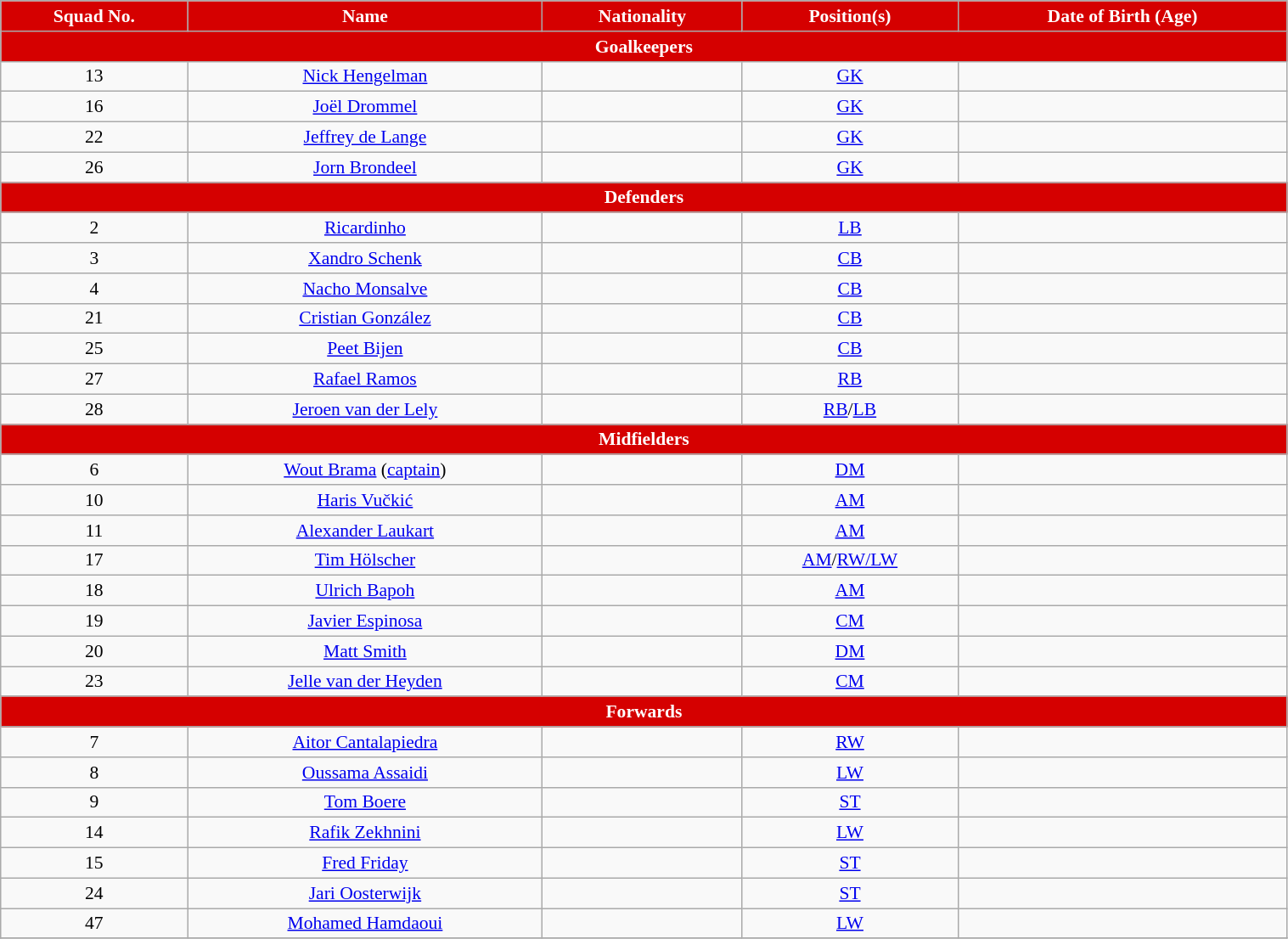<table class="wikitable" style="text-align:center; font-size:90%; width:80%;">
<tr>
<th style="background:#d50000; color:white; text-align:center;">Squad No.</th>
<th style="background:#d50000; color:white; text-align:center;">Name</th>
<th style="background:#d50000; color:white; text-align:center;">Nationality</th>
<th style="background:#d50000; color:white; text-align:center;">Position(s)</th>
<th style="background:#d50000; color:white; text-align:center;">Date of Birth (Age)</th>
</tr>
<tr>
<th colspan="6" style="background:#d50000; color:white; text-align:center">Goalkeepers</th>
</tr>
<tr>
<td>13</td>
<td><a href='#'>Nick Hengelman</a></td>
<td></td>
<td><a href='#'>GK</a></td>
<td></td>
</tr>
<tr>
<td>16</td>
<td><a href='#'>Joël Drommel</a></td>
<td></td>
<td><a href='#'>GK</a></td>
<td></td>
</tr>
<tr>
<td>22</td>
<td><a href='#'>Jeffrey de Lange</a></td>
<td></td>
<td><a href='#'>GK</a></td>
<td></td>
</tr>
<tr>
<td>26</td>
<td><a href='#'>Jorn Brondeel</a></td>
<td></td>
<td><a href='#'>GK</a></td>
<td></td>
</tr>
<tr>
<th colspan="6" style="background:#d50000; color:white; text-align:center">Defenders</th>
</tr>
<tr>
<td>2</td>
<td><a href='#'>Ricardinho</a></td>
<td></td>
<td><a href='#'>LB</a></td>
<td></td>
</tr>
<tr>
<td>3</td>
<td><a href='#'>Xandro Schenk</a></td>
<td></td>
<td><a href='#'>CB</a></td>
<td></td>
</tr>
<tr>
<td>4</td>
<td><a href='#'>Nacho Monsalve</a></td>
<td></td>
<td><a href='#'>CB</a></td>
<td></td>
</tr>
<tr>
<td>21</td>
<td><a href='#'>Cristian González</a></td>
<td></td>
<td><a href='#'>CB</a></td>
<td></td>
</tr>
<tr>
<td>25</td>
<td><a href='#'>Peet Bijen</a></td>
<td></td>
<td><a href='#'>CB</a></td>
<td></td>
</tr>
<tr>
<td>27</td>
<td><a href='#'>Rafael Ramos</a></td>
<td></td>
<td><a href='#'>RB</a></td>
<td></td>
</tr>
<tr>
<td>28</td>
<td><a href='#'>Jeroen van der Lely</a></td>
<td></td>
<td><a href='#'>RB</a>/<a href='#'>LB</a></td>
<td></td>
</tr>
<tr>
<th style="background:#d50000; color:white; text-align:center" colspan="6">Midfielders</th>
</tr>
<tr>
<td>6</td>
<td><a href='#'>Wout Brama</a> (<a href='#'>captain</a>)</td>
<td></td>
<td><a href='#'>DM</a></td>
<td></td>
</tr>
<tr>
<td>10</td>
<td><a href='#'>Haris Vučkić</a></td>
<td></td>
<td><a href='#'>AM</a></td>
<td></td>
</tr>
<tr>
<td>11</td>
<td><a href='#'>Alexander Laukart</a></td>
<td></td>
<td><a href='#'>AM</a></td>
<td></td>
</tr>
<tr>
<td>17</td>
<td><a href='#'>Tim Hölscher</a></td>
<td></td>
<td><a href='#'>AM</a>/<a href='#'>RW/LW</a></td>
<td></td>
</tr>
<tr>
<td>18</td>
<td><a href='#'>Ulrich Bapoh</a></td>
<td></td>
<td><a href='#'>AM</a></td>
<td></td>
</tr>
<tr>
<td>19</td>
<td><a href='#'>Javier Espinosa</a></td>
<td></td>
<td><a href='#'>CM</a></td>
<td></td>
</tr>
<tr>
<td>20</td>
<td><a href='#'>Matt Smith</a></td>
<td></td>
<td><a href='#'>DM</a></td>
<td></td>
</tr>
<tr>
<td>23</td>
<td><a href='#'>Jelle van der Heyden</a></td>
<td></td>
<td><a href='#'>CM</a></td>
<td></td>
</tr>
<tr>
<th style="background:#d50000; color:white; text-align:center" colspan="6">Forwards</th>
</tr>
<tr>
<td>7</td>
<td><a href='#'>Aitor Cantalapiedra</a></td>
<td></td>
<td><a href='#'>RW</a></td>
<td></td>
</tr>
<tr>
<td>8</td>
<td><a href='#'>Oussama Assaidi</a></td>
<td></td>
<td><a href='#'>LW</a></td>
<td></td>
</tr>
<tr>
<td>9</td>
<td><a href='#'>Tom Boere</a></td>
<td></td>
<td><a href='#'>ST</a></td>
<td></td>
</tr>
<tr>
<td>14</td>
<td><a href='#'>Rafik Zekhnini</a></td>
<td></td>
<td><a href='#'>LW</a></td>
<td></td>
</tr>
<tr>
<td>15</td>
<td><a href='#'>Fred Friday</a></td>
<td></td>
<td><a href='#'>ST</a></td>
<td></td>
</tr>
<tr>
<td>24</td>
<td><a href='#'>Jari Oosterwijk</a></td>
<td></td>
<td><a href='#'>ST</a></td>
<td></td>
</tr>
<tr>
<td>47</td>
<td><a href='#'>Mohamed Hamdaoui</a></td>
<td></td>
<td><a href='#'>LW</a></td>
<td></td>
</tr>
<tr>
</tr>
</table>
